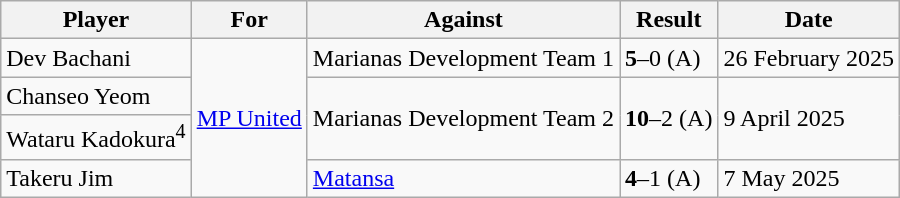<table class="wikitable">
<tr>
<th>Player</th>
<th>For</th>
<th>Against</th>
<th>Result</th>
<th>Date</th>
</tr>
<tr>
<td> Dev Bachani</td>
<td rowspan="4"><a href='#'>MP United</a></td>
<td>Marianas Development Team 1</td>
<td><strong>5</strong>–0 (A)</td>
<td>26 February 2025</td>
</tr>
<tr>
<td> Chanseo Yeom</td>
<td rowspan="2">Marianas Development Team 2</td>
<td rowspan="2"><strong>10</strong>–2 (A)</td>
<td rowspan="2">9 April 2025</td>
</tr>
<tr>
<td> Wataru Kadokura<sup>4</sup></td>
</tr>
<tr>
<td> Takeru Jim</td>
<td><a href='#'>Matansa</a></td>
<td><strong>4</strong>–1 (A)</td>
<td>7 May 2025</td>
</tr>
</table>
